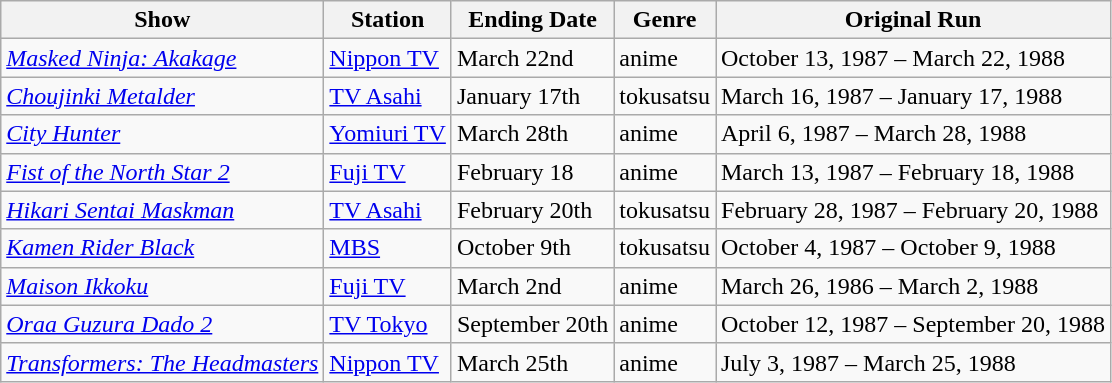<table class="wikitable sortable">
<tr>
<th>Show</th>
<th>Station</th>
<th>Ending Date</th>
<th>Genre</th>
<th>Original Run</th>
</tr>
<tr>
<td><em><a href='#'>Masked Ninja: Akakage</a></em></td>
<td><a href='#'>Nippon TV</a></td>
<td>March 22nd</td>
<td>anime</td>
<td>October 13, 1987 – March 22, 1988</td>
</tr>
<tr>
<td><em><a href='#'>Choujinki Metalder</a></em></td>
<td><a href='#'>TV Asahi</a></td>
<td>January 17th</td>
<td>tokusatsu</td>
<td>March 16, 1987 – January 17, 1988</td>
</tr>
<tr>
<td><em><a href='#'>City Hunter</a></em></td>
<td><a href='#'>Yomiuri TV</a></td>
<td>March 28th</td>
<td>anime</td>
<td>April 6, 1987 – March 28, 1988</td>
</tr>
<tr>
<td><em><a href='#'>Fist of the North Star 2</a></em></td>
<td><a href='#'>Fuji TV</a></td>
<td>February 18</td>
<td>anime</td>
<td>March 13, 1987 – February 18, 1988</td>
</tr>
<tr>
<td><em><a href='#'>Hikari Sentai Maskman</a></em></td>
<td><a href='#'>TV Asahi</a></td>
<td>February 20th</td>
<td>tokusatsu</td>
<td>February 28, 1987 – February 20, 1988</td>
</tr>
<tr>
<td><em><a href='#'>Kamen Rider Black</a></em></td>
<td><a href='#'>MBS</a></td>
<td>October 9th</td>
<td>tokusatsu</td>
<td>October 4, 1987 – October 9, 1988</td>
</tr>
<tr>
<td><em><a href='#'>Maison Ikkoku</a></em></td>
<td><a href='#'>Fuji TV</a></td>
<td>March 2nd</td>
<td>anime</td>
<td>March 26, 1986 – March 2, 1988</td>
</tr>
<tr>
<td><em><a href='#'>Oraa Guzura Dado 2</a></em></td>
<td><a href='#'>TV Tokyo</a></td>
<td>September 20th</td>
<td>anime</td>
<td>October 12, 1987 – September 20, 1988</td>
</tr>
<tr>
<td><em><a href='#'>Transformers: The Headmasters</a></em></td>
<td><a href='#'>Nippon TV</a></td>
<td>March 25th</td>
<td>anime</td>
<td>July 3, 1987 – March 25, 1988</td>
</tr>
</table>
